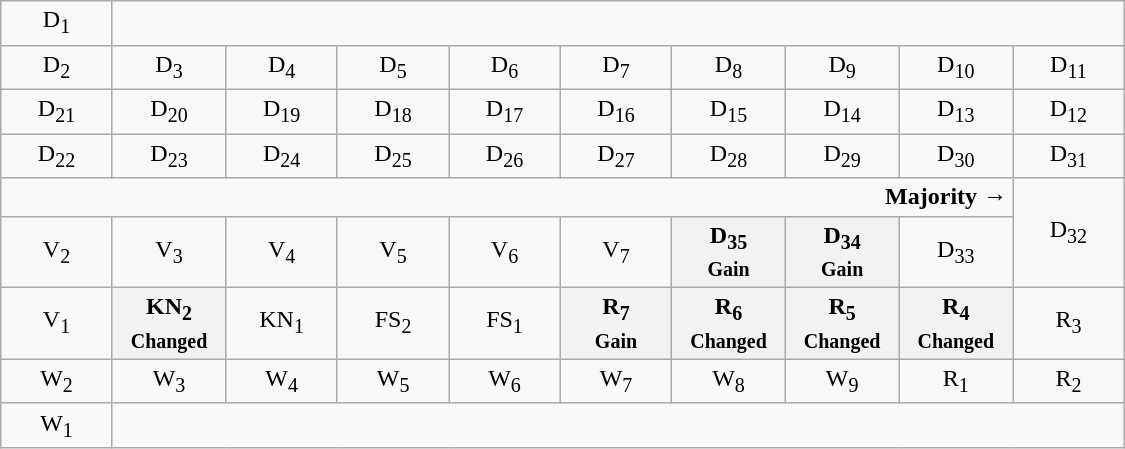<table class="wikitable" style="text-align:center" width=750px>
<tr>
<td>D<sub>1</sub></td>
<td colspan=9></td>
</tr>
<tr>
<td width=50px >D<sub>2</sub></td>
<td width=50px >D<sub>3</sub></td>
<td width=50px >D<sub>4</sub></td>
<td width=50px >D<sub>5</sub></td>
<td width=50px >D<sub>6</sub></td>
<td width=50px >D<sub>7</sub></td>
<td width=50px >D<sub>8</sub></td>
<td width=50px >D<sub>9</sub></td>
<td width=50px >D<sub>10</sub></td>
<td width=50px >D<sub>11</sub></td>
</tr>
<tr>
<td>D<sub>21</sub></td>
<td>D<sub>20</sub></td>
<td>D<sub>19</sub></td>
<td>D<sub>18</sub></td>
<td>D<sub>17</sub></td>
<td>D<sub>16</sub></td>
<td>D<sub>15</sub></td>
<td>D<sub>14</sub></td>
<td>D<sub>13</sub></td>
<td>D<sub>12</sub></td>
</tr>
<tr>
<td>D<sub>22</sub></td>
<td>D<sub>23</sub></td>
<td>D<sub>24</sub></td>
<td>D<sub>25</sub></td>
<td>D<sub>26</sub></td>
<td>D<sub>27</sub></td>
<td>D<sub>28</sub></td>
<td>D<sub>29</sub></td>
<td>D<sub>30</sub></td>
<td>D<sub>31</sub></td>
</tr>
<tr>
<td colspan=9 align=right><strong>Majority →</strong></td>
<td rowspan=2 >D<sub>32</sub></td>
</tr>
<tr>
<td>V<sub>2</sub></td>
<td>V<sub>3</sub></td>
<td>V<sub>4</sub></td>
<td>V<sub>5</sub></td>
<td>V<sub>6</sub></td>
<td>V<sub>7</sub></td>
<th>D<sub>35</sub><br><small>Gain</small></th>
<th>D<sub>34</sub><br><small>Gain</small></th>
<td>D<sub>33</sub></td>
</tr>
<tr>
<td>V<sub>1</sub></td>
<th>KN<sub>2</sub><br><small>Changed</small></th>
<td>KN<sub>1</sub></td>
<td>FS<sub>2</sub></td>
<td>FS<sub>1</sub></td>
<th>R<sub>7</sub><br><small>Gain</small></th>
<th>R<sub>6</sub><br><small>Changed</small></th>
<th>R<sub>5</sub><br><small>Changed</small></th>
<th>R<sub>4</sub><br><small>Changed</small></th>
<td>R<sub>3</sub></td>
</tr>
<tr>
<td>W<sub>2</sub></td>
<td>W<sub>3</sub></td>
<td>W<sub>4</sub></td>
<td>W<sub>5</sub></td>
<td>W<sub>6</sub></td>
<td>W<sub>7</sub></td>
<td>W<sub>8</sub></td>
<td>W<sub>9</sub></td>
<td>R<sub>1</sub></td>
<td>R<sub>2</sub></td>
</tr>
<tr>
<td>W<sub>1</sub></td>
<td colspan=9></td>
</tr>
</table>
